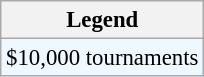<table class="wikitable" style="font-size:95%">
<tr>
<th>Legend</th>
</tr>
<tr style="background:#f0f8ff;">
<td>$10,000 tournaments</td>
</tr>
</table>
